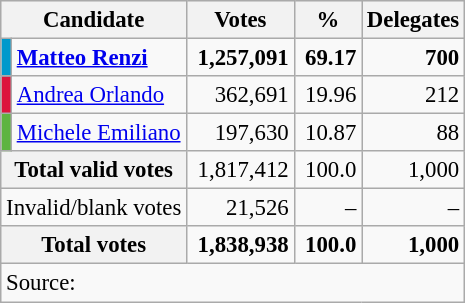<table class="wikitable" style="font-size:95%">
<tr bgcolor="#E9E9E9">
<th rowspan="1" colspan="2">Candidate</th>
<th rowspan="1" colspan="1">Votes</th>
<th rowspan="1" colspan="1">%</th>
<th rowspan="1" colspan="1">Delegates</th>
</tr>
<tr>
<td bgcolor="#0099CC"></td>
<td align="left"><strong><a href='#'>Matteo Renzi</a></strong></td>
<td align="right"> <strong>1,257,091</strong></td>
<td align="right"> <strong>69.17</strong></td>
<td align="right"> <strong>700</strong></td>
</tr>
<tr>
<td bgcolor="#DC143C"></td>
<td align="left"><a href='#'>Andrea Orlando</a></td>
<td align="right"> 362,691</td>
<td align="right"> 19.96</td>
<td align="right"> 212</td>
</tr>
<tr>
<td bgcolor="#5EB440"></td>
<td align="left"><a href='#'>Michele Emiliano</a></td>
<td align="right"> 197,630</td>
<td align="right"> 10.87</td>
<td align="right"> 88</td>
</tr>
<tr>
<th colspan="2" align="left"><strong>Total valid votes</strong></th>
<td align="right"> 1,817,412</td>
<td align="right">100.0</td>
<td align="right">1,000</td>
</tr>
<tr>
<td colspan="2" align=left>Invalid/blank votes</td>
<td align="right">21,526</td>
<td align="right">–</td>
<td align="right">–</td>
</tr>
<tr>
<th colspan="2" align="left">Total votes</th>
<td align="right"> <strong>1,838,938</strong></td>
<td align="right"><strong>100.0</strong></td>
<td align="right"><strong>1,000</strong></td>
</tr>
<tr>
<td colspan="5">Source: </td>
</tr>
</table>
